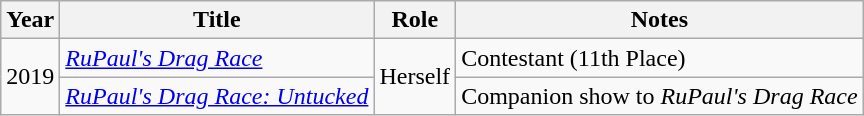<table class="wikitable">
<tr>
<th>Year</th>
<th>Title</th>
<th>Role</th>
<th>Notes</th>
</tr>
<tr>
<td rowspan="3">2019</td>
<td><em><a href='#'>RuPaul's Drag Race</a></em></td>
<td rowspan="2">Herself</td>
<td>Contestant (11th Place)</td>
</tr>
<tr>
<td><em><a href='#'>RuPaul's Drag Race: Untucked</a></em></td>
<td>Companion show to <em>RuPaul's Drag Race</em></td>
</tr>
</table>
